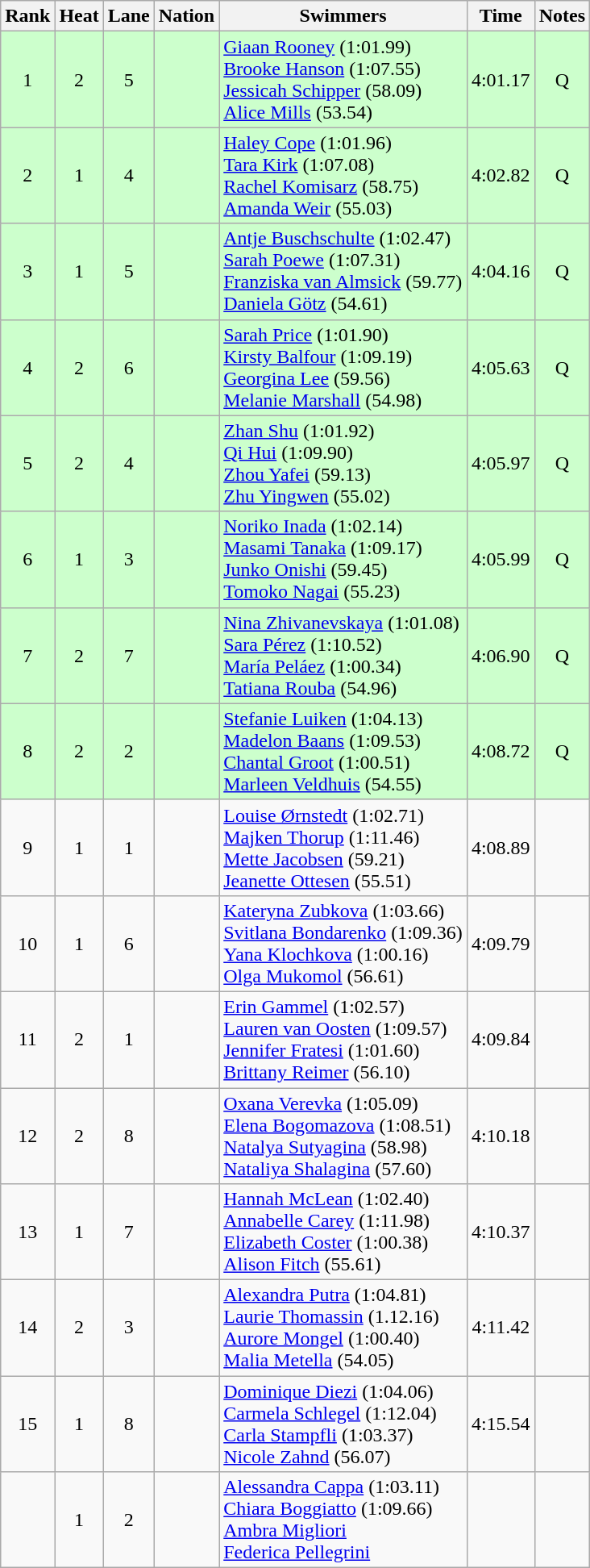<table class="wikitable sortable" style="text-align:center">
<tr>
<th>Rank</th>
<th>Heat</th>
<th>Lane</th>
<th>Nation</th>
<th>Swimmers</th>
<th>Time</th>
<th>Notes</th>
</tr>
<tr bgcolor=#ccffcc>
<td>1</td>
<td>2</td>
<td>5</td>
<td align=left></td>
<td align=left><a href='#'>Giaan Rooney</a> (1:01.99)<br><a href='#'>Brooke Hanson</a> (1:07.55)<br><a href='#'>Jessicah Schipper</a> (58.09)<br><a href='#'>Alice Mills</a> (53.54)</td>
<td>4:01.17</td>
<td>Q</td>
</tr>
<tr bgcolor=#ccffcc>
<td>2</td>
<td>1</td>
<td>4</td>
<td align=left></td>
<td align=left><a href='#'>Haley Cope</a> (1:01.96)<br><a href='#'>Tara Kirk</a> (1:07.08)<br><a href='#'>Rachel Komisarz</a> (58.75)<br><a href='#'>Amanda Weir</a> (55.03)</td>
<td>4:02.82</td>
<td>Q</td>
</tr>
<tr bgcolor=#ccffcc>
<td>3</td>
<td>1</td>
<td>5</td>
<td align=left></td>
<td align=left><a href='#'>Antje Buschschulte</a> (1:02.47)<br><a href='#'>Sarah Poewe</a> (1:07.31)<br><a href='#'>Franziska van Almsick</a> (59.77)<br><a href='#'>Daniela Götz</a> (54.61)</td>
<td>4:04.16</td>
<td>Q</td>
</tr>
<tr bgcolor=#ccffcc>
<td>4</td>
<td>2</td>
<td>6</td>
<td align=left></td>
<td align=left><a href='#'>Sarah Price</a> (1:01.90)<br><a href='#'>Kirsty Balfour</a> (1:09.19)<br><a href='#'>Georgina Lee</a> (59.56)<br><a href='#'>Melanie Marshall</a> (54.98)</td>
<td>4:05.63</td>
<td>Q</td>
</tr>
<tr bgcolor=#ccffcc>
<td>5</td>
<td>2</td>
<td>4</td>
<td align=left></td>
<td align=left><a href='#'>Zhan Shu</a> (1:01.92)<br><a href='#'>Qi Hui</a> (1:09.90)<br><a href='#'>Zhou Yafei</a> (59.13)<br><a href='#'>Zhu Yingwen</a> (55.02)</td>
<td>4:05.97</td>
<td>Q</td>
</tr>
<tr bgcolor=#ccffcc>
<td>6</td>
<td>1</td>
<td>3</td>
<td align=left></td>
<td align=left><a href='#'>Noriko Inada</a> (1:02.14)<br><a href='#'>Masami Tanaka</a> (1:09.17)<br><a href='#'>Junko Onishi</a> (59.45)<br><a href='#'>Tomoko Nagai</a> (55.23)</td>
<td>4:05.99</td>
<td>Q</td>
</tr>
<tr bgcolor=#ccffcc>
<td>7</td>
<td>2</td>
<td>7</td>
<td align=left></td>
<td align=left><a href='#'>Nina Zhivanevskaya</a> (1:01.08)<br><a href='#'>Sara Pérez</a> (1:10.52)<br><a href='#'>María Peláez</a> (1:00.34)<br><a href='#'>Tatiana Rouba</a> (54.96)</td>
<td>4:06.90</td>
<td>Q</td>
</tr>
<tr bgcolor=#ccffcc>
<td>8</td>
<td>2</td>
<td>2</td>
<td align=left></td>
<td align=left><a href='#'>Stefanie Luiken</a> (1:04.13)<br><a href='#'>Madelon Baans</a> (1:09.53)<br><a href='#'>Chantal Groot</a> (1:00.51)<br><a href='#'>Marleen Veldhuis</a> (54.55)</td>
<td>4:08.72</td>
<td>Q</td>
</tr>
<tr>
<td>9</td>
<td>1</td>
<td>1</td>
<td align=left></td>
<td align=left><a href='#'>Louise Ørnstedt</a> (1:02.71)<br><a href='#'>Majken Thorup</a> (1:11.46)<br><a href='#'>Mette Jacobsen</a> (59.21)<br><a href='#'>Jeanette Ottesen</a> (55.51)</td>
<td>4:08.89</td>
<td></td>
</tr>
<tr>
<td>10</td>
<td>1</td>
<td>6</td>
<td align=left></td>
<td align=left><a href='#'>Kateryna Zubkova</a> (1:03.66)<br><a href='#'>Svitlana Bondarenko</a> (1:09.36)<br><a href='#'>Yana Klochkova</a> (1:00.16)<br><a href='#'>Olga Mukomol</a> (56.61)</td>
<td>4:09.79</td>
<td></td>
</tr>
<tr>
<td>11</td>
<td>2</td>
<td>1</td>
<td align=left></td>
<td align=left><a href='#'>Erin Gammel</a> (1:02.57)<br><a href='#'>Lauren van Oosten</a> (1:09.57)<br><a href='#'>Jennifer Fratesi</a> (1:01.60)<br><a href='#'>Brittany Reimer</a> (56.10)</td>
<td>4:09.84</td>
<td></td>
</tr>
<tr>
<td>12</td>
<td>2</td>
<td>8</td>
<td align=left></td>
<td align=left><a href='#'>Oxana Verevka</a> (1:05.09)<br><a href='#'>Elena Bogomazova</a> (1:08.51)<br><a href='#'>Natalya Sutyagina</a> (58.98)<br><a href='#'>Nataliya Shalagina</a> (57.60)</td>
<td>4:10.18</td>
<td></td>
</tr>
<tr>
<td>13</td>
<td>1</td>
<td>7</td>
<td align=left></td>
<td align=left><a href='#'>Hannah McLean</a> (1:02.40)<br><a href='#'>Annabelle Carey</a> (1:11.98)<br><a href='#'>Elizabeth Coster</a> (1:00.38)<br><a href='#'>Alison Fitch</a> (55.61)</td>
<td>4:10.37</td>
<td></td>
</tr>
<tr>
<td>14</td>
<td>2</td>
<td>3</td>
<td align=left></td>
<td align=left><a href='#'>Alexandra Putra</a> (1:04.81)<br><a href='#'>Laurie Thomassin</a> (1.12.16)<br><a href='#'>Aurore Mongel</a> (1:00.40)<br><a href='#'>Malia Metella</a> (54.05)</td>
<td>4:11.42</td>
<td></td>
</tr>
<tr>
<td>15</td>
<td>1</td>
<td>8</td>
<td align=left></td>
<td align=left><a href='#'>Dominique Diezi</a> (1:04.06)<br><a href='#'>Carmela Schlegel</a> (1:12.04)<br><a href='#'>Carla Stampfli</a> (1:03.37)<br><a href='#'>Nicole Zahnd</a> (56.07)</td>
<td>4:15.54</td>
<td></td>
</tr>
<tr>
<td></td>
<td>1</td>
<td>2</td>
<td align=left></td>
<td align=left><a href='#'>Alessandra Cappa</a> (1:03.11)<br><a href='#'>Chiara Boggiatto</a> (1:09.66)<br><a href='#'>Ambra Migliori</a><br><a href='#'>Federica Pellegrini</a></td>
<td></td>
<td></td>
</tr>
</table>
